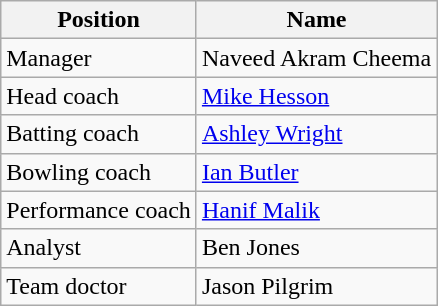<table class="wikitable">
<tr>
<th>Position</th>
<th>Name</th>
</tr>
<tr>
<td>Manager</td>
<td> Naveed Akram Cheema</td>
</tr>
<tr>
<td>Head coach</td>
<td> <a href='#'>Mike Hesson</a></td>
</tr>
<tr>
<td>Batting coach</td>
<td> <a href='#'>Ashley Wright</a></td>
</tr>
<tr>
<td>Bowling coach</td>
<td> <a href='#'>Ian Butler</a></td>
</tr>
<tr>
<td>Performance coach</td>
<td> <a href='#'>Hanif Malik</a></td>
</tr>
<tr>
<td>Analyst</td>
<td> Ben Jones</td>
</tr>
<tr>
<td>Team doctor</td>
<td> Jason Pilgrim</td>
</tr>
</table>
